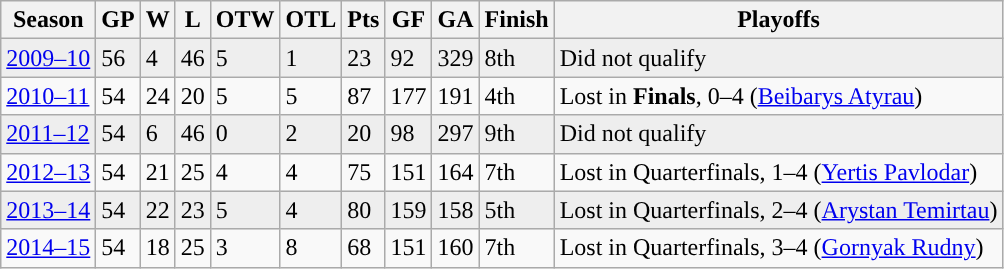<table class="wikitable">
<tr>
<th>Season</th>
<th>GP</th>
<th>W</th>
<th>L</th>
<th>OTW</th>
<th>OTL</th>
<th>Pts</th>
<th>GF</th>
<th>GA</th>
<th>Finish</th>
<th>Playoffs</th>
</tr>
<tr style="background:#eee;">
<td><a href='#'>2009–10</a></td>
<td>56</td>
<td>4</td>
<td>46</td>
<td>5</td>
<td>1</td>
<td>23</td>
<td>92</td>
<td>329</td>
<td>8th</td>
<td>Did not qualify</td>
</tr>
<tr>
<td><a href='#'>2010–11</a></td>
<td>54</td>
<td>24</td>
<td>20</td>
<td>5</td>
<td>5</td>
<td>87</td>
<td>177</td>
<td>191</td>
<td>4th</td>
<td>Lost in <strong>Finals</strong>, 0–4 (<a href='#'>Beibarys Atyrau</a>)</td>
</tr>
<tr style="background:#eee;">
<td><a href='#'>2011–12</a></td>
<td>54</td>
<td>6</td>
<td>46</td>
<td>0</td>
<td>2</td>
<td>20</td>
<td>98</td>
<td>297</td>
<td>9th</td>
<td>Did not qualify</td>
</tr>
<tr>
<td><a href='#'>2012–13</a></td>
<td>54</td>
<td>21</td>
<td>25</td>
<td>4</td>
<td>4</td>
<td>75</td>
<td>151</td>
<td>164</td>
<td>7th</td>
<td>Lost in Quarterfinals, 1–4 (<a href='#'>Yertis Pavlodar</a>)</td>
</tr>
<tr style="background:#eee;">
<td><a href='#'>2013–14</a></td>
<td>54</td>
<td>22</td>
<td>23</td>
<td>5</td>
<td>4</td>
<td>80</td>
<td>159</td>
<td>158</td>
<td>5th</td>
<td>Lost in Quarterfinals, 2–4 (<a href='#'>Arystan Temirtau</a>)</td>
</tr>
<tr>
<td><a href='#'>2014–15</a></td>
<td>54</td>
<td>18</td>
<td>25</td>
<td>3</td>
<td>8</td>
<td>68</td>
<td>151</td>
<td>160</td>
<td>7th</td>
<td>Lost in Quarterfinals, 3–4 (<a href='#'>Gornyak Rudny</a>)</td>
</tr>
</table>
